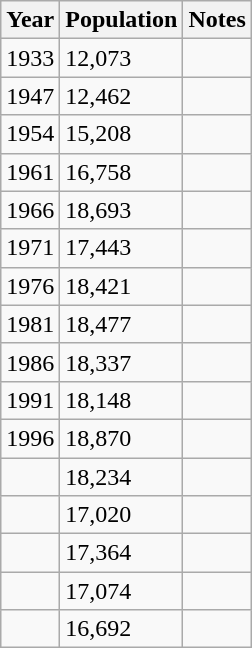<table class="wikitable">
<tr>
<th>Year</th>
<th>Population</th>
<th>Notes</th>
</tr>
<tr>
<td>1933</td>
<td>12,073</td>
<td></td>
</tr>
<tr>
<td>1947</td>
<td>12,462</td>
<td></td>
</tr>
<tr>
<td>1954</td>
<td>15,208</td>
<td></td>
</tr>
<tr>
<td>1961</td>
<td>16,758</td>
<td></td>
</tr>
<tr>
<td>1966</td>
<td>18,693</td>
<td></td>
</tr>
<tr>
<td>1971</td>
<td>17,443</td>
<td></td>
</tr>
<tr>
<td>1976</td>
<td>18,421</td>
<td></td>
</tr>
<tr>
<td>1981</td>
<td>18,477</td>
<td></td>
</tr>
<tr>
<td>1986</td>
<td>18,337</td>
<td></td>
</tr>
<tr>
<td>1991</td>
<td>18,148</td>
<td></td>
</tr>
<tr>
<td>1996</td>
<td>18,870</td>
<td></td>
</tr>
<tr>
<td></td>
<td>18,234</td>
<td></td>
</tr>
<tr>
<td></td>
<td>17,020</td>
<td></td>
</tr>
<tr>
<td></td>
<td>17,364</td>
<td></td>
</tr>
<tr>
<td></td>
<td>17,074</td>
<td></td>
</tr>
<tr>
<td></td>
<td>16,692</td>
<td></td>
</tr>
</table>
